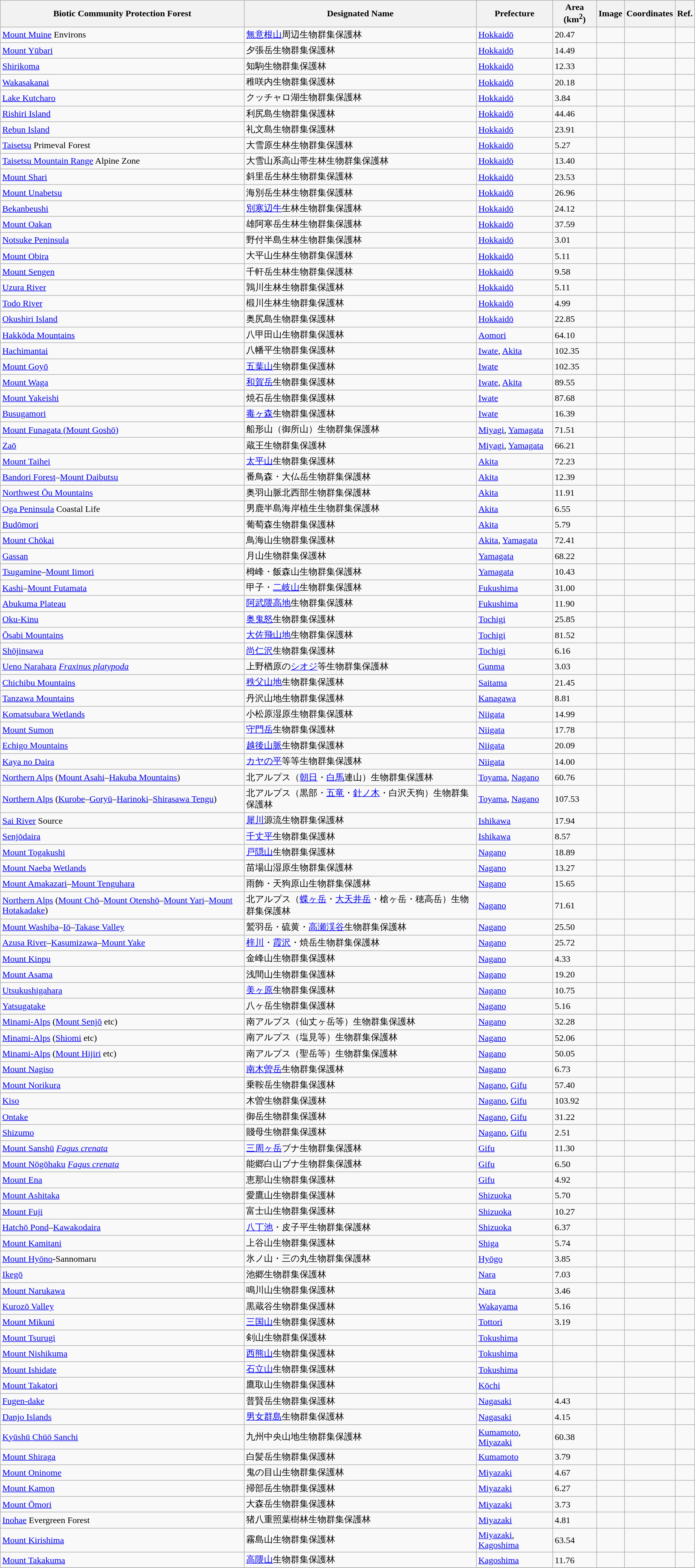<table class="wikitable sortable">
<tr>
<th>Biotic Community Protection Forest</th>
<th>Designated Name</th>
<th>Prefecture</th>
<th>Area (km<sup>2</sup>)</th>
<th class="unsortable">Image</th>
<th class="unsortable">Coordinates</th>
<th class="unsortable">Ref.</th>
</tr>
<tr>
<td><a href='#'>Mount Muine</a> Environs</td>
<td><a href='#'>無意根山</a>周辺生物群集保護林</td>
<td><a href='#'>Hokkaidō</a></td>
<td>20.47</td>
<td></td>
<td></td>
<td></td>
</tr>
<tr>
<td><a href='#'>Mount Yūbari</a></td>
<td>夕張岳生物群集保護林</td>
<td><a href='#'>Hokkaidō</a></td>
<td>14.49</td>
<td></td>
<td></td>
<td></td>
</tr>
<tr>
<td><a href='#'>Shirikoma</a></td>
<td>知駒生物群集保護林</td>
<td><a href='#'>Hokkaidō</a></td>
<td>12.33</td>
<td></td>
<td></td>
<td></td>
</tr>
<tr>
<td><a href='#'>Wakasakanai</a></td>
<td>稚咲内生物群集保護林</td>
<td><a href='#'>Hokkaidō</a></td>
<td>20.18</td>
<td></td>
<td></td>
<td></td>
</tr>
<tr>
<td><a href='#'>Lake Kutcharo</a></td>
<td>クッチャロ湖生物群集保護林</td>
<td><a href='#'>Hokkaidō</a></td>
<td>3.84</td>
<td></td>
<td></td>
<td></td>
</tr>
<tr>
<td><a href='#'>Rishiri Island</a></td>
<td>利尻島生物群集保護林</td>
<td><a href='#'>Hokkaidō</a></td>
<td>44.46</td>
<td></td>
<td></td>
<td></td>
</tr>
<tr>
<td><a href='#'>Rebun Island</a></td>
<td>礼文島生物群集保護林</td>
<td><a href='#'>Hokkaidō</a></td>
<td>23.91</td>
<td></td>
<td></td>
<td></td>
</tr>
<tr>
<td><a href='#'>Taisetsu</a> Primeval Forest</td>
<td>大雪原生林生物群集保護林</td>
<td><a href='#'>Hokkaidō</a></td>
<td>5.27</td>
<td></td>
<td></td>
<td></td>
</tr>
<tr>
<td><a href='#'>Taisetsu Mountain Range</a> Alpine Zone</td>
<td>大雪山系高山帯生林生物群集保護林</td>
<td><a href='#'>Hokkaidō</a></td>
<td>13.40</td>
<td></td>
<td></td>
<td></td>
</tr>
<tr>
<td><a href='#'>Mount Shari</a></td>
<td>斜里岳生林生物群集保護林</td>
<td><a href='#'>Hokkaidō</a></td>
<td>23.53</td>
<td></td>
<td></td>
<td></td>
</tr>
<tr>
<td><a href='#'>Mount Unabetsu</a></td>
<td>海別岳生林生物群集保護林</td>
<td><a href='#'>Hokkaidō</a></td>
<td>26.96</td>
<td></td>
<td></td>
<td></td>
</tr>
<tr>
<td><a href='#'>Bekanbeushi</a></td>
<td><a href='#'>別寒辺牛</a>生林生物群集保護林</td>
<td><a href='#'>Hokkaidō</a></td>
<td>24.12</td>
<td></td>
<td></td>
<td></td>
</tr>
<tr>
<td><a href='#'>Mount Oakan</a></td>
<td>雄阿寒岳生林生物群集保護林</td>
<td><a href='#'>Hokkaidō</a></td>
<td>37.59</td>
<td></td>
<td></td>
<td></td>
</tr>
<tr>
<td><a href='#'>Notsuke Peninsula</a></td>
<td>野付半島生林生物群集保護林</td>
<td><a href='#'>Hokkaidō</a></td>
<td>3.01</td>
<td></td>
<td></td>
<td></td>
</tr>
<tr>
<td><a href='#'>Mount Obira</a></td>
<td>大平山生林生物群集保護林</td>
<td><a href='#'>Hokkaidō</a></td>
<td>5.11</td>
<td></td>
<td></td>
<td></td>
</tr>
<tr>
<td><a href='#'>Mount Sengen</a></td>
<td>千軒岳生林生物群集保護林</td>
<td><a href='#'>Hokkaidō</a></td>
<td>9.58</td>
<td></td>
<td></td>
<td></td>
</tr>
<tr>
<td><a href='#'>Uzura River</a></td>
<td>鶉川生林生物群集保護林</td>
<td><a href='#'>Hokkaidō</a></td>
<td>5.11</td>
<td></td>
<td></td>
<td></td>
</tr>
<tr>
<td><a href='#'>Todo River</a></td>
<td>椴川生林生物群集保護林</td>
<td><a href='#'>Hokkaidō</a></td>
<td>4.99</td>
<td></td>
<td></td>
<td></td>
</tr>
<tr>
<td><a href='#'>Okushiri Island</a></td>
<td>奥尻島生物群集保護林</td>
<td><a href='#'>Hokkaidō</a></td>
<td>22.85</td>
<td></td>
<td></td>
<td></td>
</tr>
<tr>
<td><a href='#'>Hakkōda Mountains</a></td>
<td>八甲田山生物群集保護林</td>
<td><a href='#'>Aomori</a></td>
<td>64.10</td>
<td></td>
<td></td>
<td></td>
</tr>
<tr>
<td><a href='#'>Hachimantai</a></td>
<td>八幡平生物群集保護林</td>
<td><a href='#'>Iwate</a>, <a href='#'>Akita</a></td>
<td>102.35</td>
<td></td>
<td></td>
<td></td>
</tr>
<tr>
<td><a href='#'>Mount Goyō</a></td>
<td><a href='#'>五葉山</a>生物群集保護林</td>
<td><a href='#'>Iwate</a></td>
<td>102.35</td>
<td></td>
<td></td>
<td></td>
</tr>
<tr>
<td><a href='#'>Mount Waga</a></td>
<td><a href='#'>和賀岳</a>生物群集保護林</td>
<td><a href='#'>Iwate</a>, <a href='#'>Akita</a></td>
<td>89.55</td>
<td></td>
<td></td>
<td></td>
</tr>
<tr>
<td><a href='#'>Mount Yakeishi</a></td>
<td>焼石岳生物群集保護林</td>
<td><a href='#'>Iwate</a></td>
<td>87.68</td>
<td></td>
<td></td>
<td></td>
</tr>
<tr>
<td><a href='#'>Busugamori</a></td>
<td><a href='#'>毒ヶ森</a>生物群集保護林</td>
<td><a href='#'>Iwate</a></td>
<td>16.39</td>
<td></td>
<td></td>
<td></td>
</tr>
<tr>
<td><a href='#'>Mount Funagata (Mount Goshō)</a></td>
<td>船形山（御所山）生物群集保護林</td>
<td><a href='#'>Miyagi</a>, <a href='#'>Yamagata</a></td>
<td>71.51</td>
<td></td>
<td></td>
<td></td>
</tr>
<tr>
<td><a href='#'>Zaō</a></td>
<td>蔵王生物群集保護林</td>
<td><a href='#'>Miyagi</a>, <a href='#'>Yamagata</a></td>
<td>66.21</td>
<td></td>
<td></td>
<td></td>
</tr>
<tr>
<td><a href='#'>Mount Taihei</a></td>
<td><a href='#'>太平山</a>生物群集保護林</td>
<td><a href='#'>Akita</a></td>
<td>72.23</td>
<td></td>
<td></td>
<td></td>
</tr>
<tr>
<td><a href='#'>Bandori Forest</a>–<a href='#'>Mount Daibutsu</a></td>
<td>番鳥森・大仏岳生物群集保護林</td>
<td><a href='#'>Akita</a></td>
<td>12.39</td>
<td></td>
<td></td>
<td></td>
</tr>
<tr>
<td><a href='#'>Northwest Ōu Mountains</a></td>
<td>奥羽山脈北西部生物群集保護林</td>
<td><a href='#'>Akita</a></td>
<td>11.91</td>
<td></td>
<td></td>
<td></td>
</tr>
<tr>
<td><a href='#'>Oga Peninsula</a> Coastal Life</td>
<td>男鹿半島海岸植生生物群集保護林</td>
<td><a href='#'>Akita</a></td>
<td>6.55</td>
<td></td>
<td></td>
<td></td>
</tr>
<tr>
<td><a href='#'>Budōmori</a></td>
<td>葡萄森生物群集保護林</td>
<td><a href='#'>Akita</a></td>
<td>5.79</td>
<td></td>
<td></td>
<td></td>
</tr>
<tr>
<td><a href='#'>Mount Chōkai</a></td>
<td>鳥海山生物群集保護林</td>
<td><a href='#'>Akita</a>, <a href='#'>Yamagata</a></td>
<td>72.41</td>
<td></td>
<td></td>
<td></td>
</tr>
<tr>
<td><a href='#'>Gassan</a></td>
<td>月山生物群集保護林</td>
<td><a href='#'>Yamagata</a></td>
<td>68.22</td>
<td></td>
<td></td>
<td></td>
</tr>
<tr>
<td><a href='#'>Tsugamine</a>–<a href='#'>Mount Iimori</a></td>
<td>栂峰・飯森山生物群集保護林</td>
<td><a href='#'>Yamagata</a></td>
<td>10.43</td>
<td></td>
<td></td>
<td></td>
</tr>
<tr>
<td><a href='#'>Kashi</a>–<a href='#'>Mount Futamata</a></td>
<td>甲子・<a href='#'>二岐山</a>生物群集保護林</td>
<td><a href='#'>Fukushima</a></td>
<td>31.00</td>
<td></td>
<td></td>
<td></td>
</tr>
<tr>
<td><a href='#'>Abukuma Plateau</a></td>
<td><a href='#'>阿武隈高地</a>生物群集保護林</td>
<td><a href='#'>Fukushima</a></td>
<td>11.90</td>
<td></td>
<td></td>
<td></td>
</tr>
<tr>
<td><a href='#'>Oku-Kinu</a></td>
<td><a href='#'>奥鬼怒</a>生物群集保護林</td>
<td><a href='#'>Tochigi</a></td>
<td>25.85</td>
<td></td>
<td></td>
<td></td>
</tr>
<tr>
<td><a href='#'>Ōsabi Mountains</a></td>
<td><a href='#'>大佐飛山地</a>生物群集保護林</td>
<td><a href='#'>Tochigi</a></td>
<td>81.52</td>
<td></td>
<td></td>
<td></td>
</tr>
<tr>
<td><a href='#'>Shōjinsawa</a></td>
<td><a href='#'>尚仁沢</a>生物群集保護林</td>
<td><a href='#'>Tochigi</a></td>
<td>6.16</td>
<td></td>
<td></td>
<td></td>
</tr>
<tr>
<td><a href='#'>Ueno Narahara</a> <em><a href='#'>Fraxinus platypoda</a></em></td>
<td>上野楢原の<a href='#'>シオジ</a>等生物群集保護林</td>
<td><a href='#'>Gunma</a></td>
<td>3.03</td>
<td></td>
<td></td>
<td></td>
</tr>
<tr>
<td><a href='#'>Chichibu Mountains</a></td>
<td><a href='#'>秩父山地</a>生物群集保護林</td>
<td><a href='#'>Saitama</a></td>
<td>21.45</td>
<td></td>
<td></td>
<td></td>
</tr>
<tr>
<td><a href='#'>Tanzawa Mountains</a></td>
<td>丹沢山地生物群集保護林</td>
<td><a href='#'>Kanagawa</a></td>
<td>8.81</td>
<td></td>
<td></td>
<td></td>
</tr>
<tr>
<td><a href='#'>Komatsubara Wetlands</a></td>
<td>小松原湿原生物群集保護林</td>
<td><a href='#'>Niigata</a></td>
<td>14.99</td>
<td></td>
<td></td>
<td></td>
</tr>
<tr>
<td><a href='#'>Mount Sumon</a></td>
<td><a href='#'>守門岳</a>生物群集保護林</td>
<td><a href='#'>Niigata</a></td>
<td>17.78</td>
<td></td>
<td></td>
<td></td>
</tr>
<tr>
<td><a href='#'>Echigo Mountains</a></td>
<td><a href='#'>越後山脈</a>生物群集保護林</td>
<td><a href='#'>Niigata</a></td>
<td>20.09</td>
<td></td>
<td></td>
<td></td>
</tr>
<tr>
<td><a href='#'>Kaya no Daira</a></td>
<td><a href='#'>カヤの平</a>等等生物群集保護林</td>
<td><a href='#'>Niigata</a></td>
<td>14.00</td>
<td></td>
<td></td>
<td></td>
</tr>
<tr>
<td><a href='#'>Northern Alps</a> (<a href='#'>Mount Asahi</a>–<a href='#'>Hakuba Mountains</a>)</td>
<td>北アルプス（<a href='#'>朝日</a>・<a href='#'>白馬</a>連山）生物群集保護林</td>
<td><a href='#'>Toyama</a>, <a href='#'>Nagano</a></td>
<td>60.76</td>
<td></td>
<td></td>
<td></td>
</tr>
<tr>
<td><a href='#'>Northern Alps</a> (<a href='#'>Kurobe</a>–<a href='#'>Goryū</a>–<a href='#'>Harinoki</a>–<a href='#'>Shirasawa Tengu</a>)</td>
<td>北アルプス（黒部・<a href='#'>五竜</a>・<a href='#'>針ノ木</a>・白沢天狗）生物群集保護林</td>
<td><a href='#'>Toyama</a>, <a href='#'>Nagano</a></td>
<td>107.53</td>
<td></td>
<td></td>
<td></td>
</tr>
<tr>
<td><a href='#'>Sai River</a> Source</td>
<td><a href='#'>犀川</a>源流生物群集保護林</td>
<td><a href='#'>Ishikawa</a></td>
<td>17.94</td>
<td></td>
<td></td>
<td></td>
</tr>
<tr>
<td><a href='#'>Senjōdaira</a></td>
<td><a href='#'>千丈平</a>生物群集保護林</td>
<td><a href='#'>Ishikawa</a></td>
<td>8.57</td>
<td></td>
<td></td>
<td></td>
</tr>
<tr>
<td><a href='#'>Mount Togakushi</a></td>
<td><a href='#'>戸隠山</a>生物群集保護林</td>
<td><a href='#'>Nagano</a></td>
<td>18.89</td>
<td></td>
<td></td>
<td></td>
</tr>
<tr>
<td><a href='#'>Mount Naeba</a> <a href='#'>Wetlands</a></td>
<td>苗場山湿原生物群集保護林</td>
<td><a href='#'>Nagano</a></td>
<td>13.27</td>
<td></td>
<td></td>
<td></td>
</tr>
<tr>
<td><a href='#'>Mount Amakazari</a>–<a href='#'>Mount Tenguhara</a></td>
<td>雨飾・天狗原山生物群集保護林</td>
<td><a href='#'>Nagano</a></td>
<td>15.65</td>
<td></td>
<td></td>
<td></td>
</tr>
<tr>
<td><a href='#'>Northern Alps</a> (<a href='#'>Mount Chō</a>–<a href='#'>Mount Otenshō</a>–<a href='#'>Mount Yari</a>–<a href='#'>Mount Hotakadake</a>)</td>
<td>北アルプス（<a href='#'>蝶ヶ岳</a>・<a href='#'>大天井岳</a>・槍ヶ岳・穂高岳）生物群集保護林</td>
<td><a href='#'>Nagano</a></td>
<td>71.61</td>
<td></td>
<td></td>
<td></td>
</tr>
<tr>
<td><a href='#'>Mount Washiba</a>–<a href='#'>Iō</a>–<a href='#'>Takase Valley</a></td>
<td>鷲羽岳・硫黄・<a href='#'>高瀬渓谷</a>生物群集保護林</td>
<td><a href='#'>Nagano</a></td>
<td>25.50</td>
<td></td>
<td></td>
<td></td>
</tr>
<tr>
<td><a href='#'>Azusa River</a>–<a href='#'>Kasumizawa</a>–<a href='#'>Mount Yake</a></td>
<td><a href='#'>梓川</a>・<a href='#'>霞沢</a>・焼岳生物群集保護林</td>
<td><a href='#'>Nagano</a></td>
<td>25.72</td>
<td></td>
<td></td>
<td></td>
</tr>
<tr>
<td><a href='#'>Mount Kinpu</a></td>
<td>金峰山生物群集保護林</td>
<td><a href='#'>Nagano</a></td>
<td>4.33</td>
<td></td>
<td></td>
<td></td>
</tr>
<tr>
<td><a href='#'>Mount Asama</a></td>
<td>浅間山生物群集保護林</td>
<td><a href='#'>Nagano</a></td>
<td>19.20</td>
<td></td>
<td></td>
<td></td>
</tr>
<tr>
<td><a href='#'>Utsukushigahara</a></td>
<td><a href='#'>美ヶ原</a>生物群集保護林</td>
<td><a href='#'>Nagano</a></td>
<td>10.75</td>
<td></td>
<td></td>
<td></td>
</tr>
<tr>
<td><a href='#'>Yatsugatake</a></td>
<td>八ヶ岳生物群集保護林</td>
<td><a href='#'>Nagano</a></td>
<td>5.16</td>
<td></td>
<td></td>
<td></td>
</tr>
<tr>
</tr>
<tr>
<td><a href='#'>Minami-Alps</a> (<a href='#'>Mount Senjō</a> etc)</td>
<td>南アルプス（仙丈ヶ岳等）生物群集保護林</td>
<td><a href='#'>Nagano</a></td>
<td>32.28</td>
<td></td>
<td></td>
<td></td>
</tr>
<tr>
<td><a href='#'>Minami-Alps</a> (<a href='#'>Shiomi</a> etc)</td>
<td>南アルプス（塩見等）生物群集保護林</td>
<td><a href='#'>Nagano</a></td>
<td>52.06</td>
<td></td>
<td></td>
<td></td>
</tr>
<tr>
<td><a href='#'>Minami-Alps</a> (<a href='#'>Mount Hijiri</a> etc)</td>
<td>南アルプス（聖岳等）生物群集保護林</td>
<td><a href='#'>Nagano</a></td>
<td>50.05</td>
<td></td>
<td></td>
<td></td>
</tr>
<tr>
<td><a href='#'>Mount Nagiso</a></td>
<td><a href='#'>南木曽岳</a>生物群集保護林</td>
<td><a href='#'>Nagano</a></td>
<td>6.73</td>
<td></td>
<td></td>
<td></td>
</tr>
<tr>
<td><a href='#'>Mount Norikura</a></td>
<td>乗鞍岳生物群集保護林</td>
<td><a href='#'>Nagano</a>, <a href='#'>Gifu</a></td>
<td>57.40</td>
<td></td>
<td></td>
<td></td>
</tr>
<tr>
<td><a href='#'>Kiso</a></td>
<td>木曽生物群集保護林</td>
<td><a href='#'>Nagano</a>, <a href='#'>Gifu</a></td>
<td>103.92</td>
<td></td>
<td></td>
<td></td>
</tr>
<tr>
<td><a href='#'>Ontake</a></td>
<td>御岳生物群集保護林</td>
<td><a href='#'>Nagano</a>, <a href='#'>Gifu</a></td>
<td>31.22</td>
<td></td>
<td></td>
<td></td>
</tr>
<tr>
<td><a href='#'>Shizumo</a></td>
<td>賤母生物群集保護林</td>
<td><a href='#'>Nagano</a>, <a href='#'>Gifu</a></td>
<td>2.51</td>
<td></td>
<td></td>
<td></td>
</tr>
<tr>
<td><a href='#'>Mount Sanshū</a> <em><a href='#'>Fagus crenata</a></em></td>
<td><a href='#'>三周ヶ岳</a>ブナ生物群集保護林</td>
<td><a href='#'>Gifu</a></td>
<td>11.30</td>
<td></td>
<td></td>
<td></td>
</tr>
<tr>
<td><a href='#'>Mount Nōgōhaku</a> <em><a href='#'>Fagus crenata</a></em></td>
<td>能郷白山ブナ生物群集保護林</td>
<td><a href='#'>Gifu</a></td>
<td>6.50</td>
<td></td>
<td></td>
<td></td>
</tr>
<tr>
<td><a href='#'>Mount Ena</a></td>
<td>恵那山生物群集保護林</td>
<td><a href='#'>Gifu</a></td>
<td>4.92</td>
<td></td>
<td></td>
<td></td>
</tr>
<tr>
<td><a href='#'>Mount Ashitaka</a></td>
<td>愛鷹山生物群集保護林</td>
<td><a href='#'>Shizuoka</a></td>
<td>5.70</td>
<td></td>
<td></td>
<td></td>
</tr>
<tr>
<td><a href='#'>Mount Fuji</a></td>
<td>富士山生物群集保護林</td>
<td><a href='#'>Shizuoka</a></td>
<td>10.27</td>
<td></td>
<td></td>
<td></td>
</tr>
<tr>
<td><a href='#'>Hatchō Pond</a>–<a href='#'>Kawakodaira</a></td>
<td><a href='#'>八丁池</a>・皮子平生物群集保護林</td>
<td><a href='#'>Shizuoka</a></td>
<td>6.37</td>
<td></td>
<td></td>
<td></td>
</tr>
<tr>
<td><a href='#'>Mount Kamitani</a></td>
<td>上谷山生物群集保護林</td>
<td><a href='#'>Shiga</a></td>
<td>5.74</td>
<td></td>
<td></td>
<td></td>
</tr>
<tr>
<td><a href='#'>Mount Hyōno</a>-Sannomaru</td>
<td>氷ノ山・三の丸生物群集保護林</td>
<td><a href='#'>Hyōgo</a></td>
<td>3.85</td>
<td></td>
<td></td>
<td></td>
</tr>
<tr>
<td><a href='#'>Ikegō</a></td>
<td>池郷生物群集保護林</td>
<td><a href='#'>Nara</a></td>
<td>7.03</td>
<td></td>
<td></td>
<td></td>
</tr>
<tr>
<td><a href='#'>Mount Narukawa</a></td>
<td>鳴川山生物群集保護林</td>
<td><a href='#'>Nara</a></td>
<td>3.46</td>
<td></td>
<td></td>
<td></td>
</tr>
<tr>
<td><a href='#'>Kurozō Valley</a></td>
<td>黒蔵谷生物群集保護林</td>
<td><a href='#'>Wakayama</a></td>
<td>5.16</td>
<td></td>
<td></td>
<td></td>
</tr>
<tr>
<td><a href='#'>Mount Mikuni</a></td>
<td><a href='#'>三国山</a>生物群集保護林</td>
<td><a href='#'>Tottori</a></td>
<td>3.19</td>
<td></td>
<td></td>
<td></td>
</tr>
<tr>
<td><a href='#'>Mount Tsurugi</a></td>
<td>剣山生物群集保護林</td>
<td><a href='#'>Tokushima</a></td>
<td></td>
<td></td>
<td></td>
<td></td>
</tr>
<tr>
<td><a href='#'>Mount Nishikuma</a></td>
<td><a href='#'>西熊山</a>生物群集保護林</td>
<td><a href='#'>Tokushima</a></td>
<td></td>
<td></td>
<td></td>
<td></td>
</tr>
<tr>
<td><a href='#'>Mount Ishidate</a></td>
<td><a href='#'>石立山</a>生物群集保護林</td>
<td><a href='#'>Tokushima</a></td>
<td></td>
<td></td>
<td></td>
<td></td>
</tr>
<tr>
<td><a href='#'>Mount Takatori</a></td>
<td>鷹取山生物群集保護林</td>
<td><a href='#'>Kōchi</a></td>
<td></td>
<td></td>
<td></td>
<td></td>
</tr>
<tr>
<td><a href='#'>Fugen-dake</a></td>
<td>普賢岳生物群集保護林</td>
<td><a href='#'>Nagasaki</a></td>
<td>4.43</td>
<td></td>
<td></td>
<td></td>
</tr>
<tr>
<td><a href='#'>Danjo Islands</a></td>
<td><a href='#'>男女群島</a>生物群集保護林</td>
<td><a href='#'>Nagasaki</a></td>
<td>4.15</td>
<td></td>
<td></td>
<td></td>
</tr>
<tr>
<td><a href='#'>Kyūshū Chūō Sanchi</a></td>
<td>九州中央山地生物群集保護林</td>
<td><a href='#'>Kumamoto</a>, <a href='#'>Miyazaki</a></td>
<td>60.38</td>
<td></td>
<td></td>
<td></td>
</tr>
<tr>
<td><a href='#'>Mount Shiraga</a></td>
<td>白髪岳生物群集保護林</td>
<td><a href='#'>Kumamoto</a></td>
<td>3.79</td>
<td></td>
<td></td>
<td></td>
</tr>
<tr>
<td><a href='#'>Mount Oninome</a></td>
<td>鬼の目山生物群集保護林</td>
<td><a href='#'>Miyazaki</a></td>
<td>4.67</td>
<td></td>
<td></td>
<td></td>
</tr>
<tr>
<td><a href='#'>Mount Kamon</a></td>
<td>掃部岳生物群集保護林</td>
<td><a href='#'>Miyazaki</a></td>
<td>6.27</td>
<td></td>
<td></td>
<td></td>
</tr>
<tr>
<td><a href='#'>Mount Ōmori</a></td>
<td>大森岳生物群集保護林</td>
<td><a href='#'>Miyazaki</a></td>
<td>3.73</td>
<td></td>
<td></td>
<td></td>
</tr>
<tr>
<td><a href='#'>Inohae</a> Evergreen Forest</td>
<td>猪八重照葉樹林生物群集保護林</td>
<td><a href='#'>Miyazaki</a></td>
<td>4.81</td>
<td></td>
<td></td>
<td></td>
</tr>
<tr>
<td><a href='#'>Mount Kirishima</a></td>
<td>霧島山生物群集保護林</td>
<td><a href='#'>Miyazaki</a>, <a href='#'>Kagoshima</a></td>
<td>63.54</td>
<td></td>
<td></td>
<td></td>
</tr>
<tr>
<td><a href='#'>Mount Takakuma</a></td>
<td><a href='#'>高隈山</a>生物群集保護林</td>
<td><a href='#'>Kagoshima</a></td>
<td>11.76</td>
<td></td>
<td></td>
<td></td>
</tr>
<tr>
</tr>
</table>
